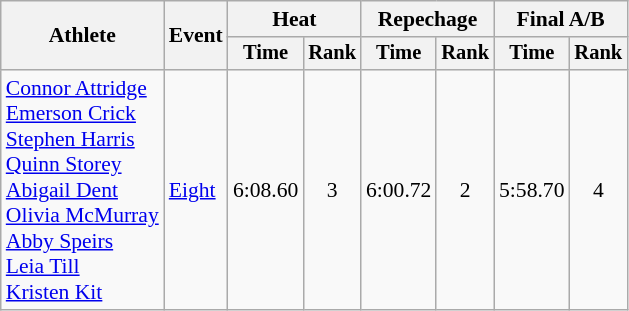<table class=wikitable style=font-size:90%;text-align:center>
<tr>
<th rowspan=2>Athlete</th>
<th rowspan=2>Event</th>
<th colspan=2>Heat</th>
<th colspan=2>Repechage</th>
<th colspan=2>Final A/B</th>
</tr>
<tr style=font-size:95%>
<th>Time</th>
<th>Rank</th>
<th>Time</th>
<th>Rank</th>
<th>Time</th>
<th>Rank</th>
</tr>
<tr>
<td align=left><a href='#'>Connor Attridge</a><br><a href='#'>Emerson Crick</a><br><a href='#'>Stephen Harris</a><br><a href='#'>Quinn Storey</a><br><a href='#'>Abigail Dent</a><br><a href='#'>Olivia McMurray</a><br><a href='#'>Abby Speirs</a><br><a href='#'>Leia Till</a><br><a href='#'>Kristen Kit</a> </td>
<td align=left><a href='#'>Eight</a></td>
<td>6:08.60</td>
<td>3 <strong></strong></td>
<td>6:00.72</td>
<td>2 <strong></strong></td>
<td>5:58.70</td>
<td>4</td>
</tr>
</table>
